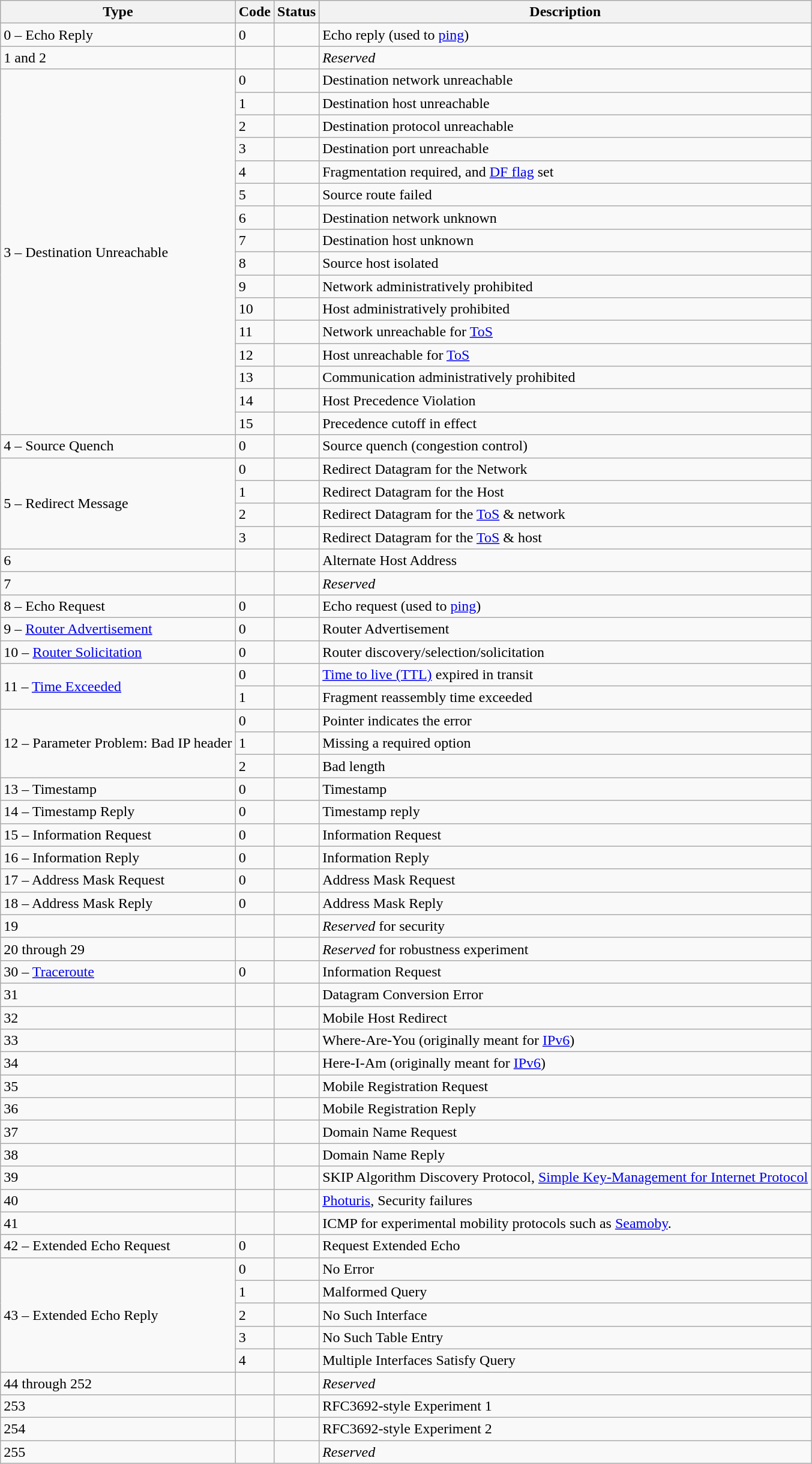<table class="wikitable">
<tr>
<th>Type</th>
<th>Code</th>
<th>Status</th>
<th>Description</th>
</tr>
<tr>
<td>0 – Echo Reply</td>
<td>0</td>
<td></td>
<td>Echo reply (used to <a href='#'>ping</a>)</td>
</tr>
<tr>
<td>1 and 2</td>
<td></td>
<td></td>
<td><em>Reserved</em></td>
</tr>
<tr>
<td rowspan=16>3 – Destination Unreachable</td>
<td>0</td>
<td></td>
<td>Destination network unreachable</td>
</tr>
<tr>
<td>1</td>
<td></td>
<td>Destination host unreachable</td>
</tr>
<tr>
<td>2</td>
<td></td>
<td>Destination protocol unreachable</td>
</tr>
<tr>
<td>3</td>
<td></td>
<td>Destination port unreachable</td>
</tr>
<tr>
<td>4</td>
<td></td>
<td>Fragmentation required, and <a href='#'>DF flag</a> set</td>
</tr>
<tr>
<td>5</td>
<td></td>
<td>Source route failed</td>
</tr>
<tr>
<td>6</td>
<td></td>
<td>Destination network unknown</td>
</tr>
<tr>
<td>7</td>
<td></td>
<td>Destination host unknown</td>
</tr>
<tr>
<td>8</td>
<td></td>
<td>Source host isolated</td>
</tr>
<tr>
<td>9</td>
<td></td>
<td>Network administratively prohibited</td>
</tr>
<tr>
<td>10</td>
<td></td>
<td>Host administratively prohibited</td>
</tr>
<tr>
<td>11</td>
<td></td>
<td>Network unreachable for <a href='#'>ToS</a></td>
</tr>
<tr>
<td>12</td>
<td></td>
<td>Host unreachable for <a href='#'>ToS</a></td>
</tr>
<tr>
<td>13</td>
<td></td>
<td>Communication administratively prohibited</td>
</tr>
<tr>
<td>14</td>
<td></td>
<td>Host Precedence Violation</td>
</tr>
<tr>
<td>15</td>
<td></td>
<td>Precedence cutoff in effect</td>
</tr>
<tr>
<td>4 – Source Quench</td>
<td>0</td>
<td></td>
<td>Source quench (congestion control)</td>
</tr>
<tr>
<td rowspan=4>5 – Redirect Message</td>
<td>0</td>
<td></td>
<td>Redirect Datagram for the Network</td>
</tr>
<tr>
<td>1</td>
<td></td>
<td>Redirect Datagram for the Host</td>
</tr>
<tr>
<td>2</td>
<td></td>
<td>Redirect Datagram for the <a href='#'>ToS</a> & network</td>
</tr>
<tr>
<td>3</td>
<td></td>
<td>Redirect Datagram for the <a href='#'>ToS</a> & host</td>
</tr>
<tr>
<td>6</td>
<td></td>
<td></td>
<td>Alternate Host Address</td>
</tr>
<tr>
<td>7</td>
<td></td>
<td></td>
<td><em>Reserved</em></td>
</tr>
<tr>
<td>8 – Echo Request</td>
<td>0</td>
<td></td>
<td>Echo request (used to <a href='#'>ping</a>)</td>
</tr>
<tr>
<td>9 – <a href='#'>Router Advertisement</a></td>
<td>0</td>
<td></td>
<td>Router Advertisement</td>
</tr>
<tr>
<td>10 – <a href='#'>Router Solicitation</a></td>
<td>0</td>
<td></td>
<td>Router discovery/selection/solicitation</td>
</tr>
<tr>
<td rowspan=2>11 – <a href='#'>Time Exceeded</a></td>
<td>0</td>
<td></td>
<td><a href='#'>Time to live (TTL)</a> expired in transit</td>
</tr>
<tr>
<td>1</td>
<td></td>
<td>Fragment reassembly time exceeded</td>
</tr>
<tr>
<td rowspan=3>12 – Parameter Problem: Bad IP header</td>
<td>0</td>
<td></td>
<td>Pointer indicates the error</td>
</tr>
<tr>
<td>1</td>
<td></td>
<td>Missing a required option</td>
</tr>
<tr>
<td>2</td>
<td></td>
<td>Bad length</td>
</tr>
<tr>
<td>13 – Timestamp</td>
<td>0</td>
<td></td>
<td>Timestamp</td>
</tr>
<tr>
<td>14 – Timestamp Reply</td>
<td>0</td>
<td></td>
<td>Timestamp reply</td>
</tr>
<tr>
<td>15 – Information Request</td>
<td>0</td>
<td></td>
<td>Information Request</td>
</tr>
<tr>
<td>16 – Information Reply</td>
<td>0</td>
<td></td>
<td>Information Reply</td>
</tr>
<tr>
<td>17 – Address Mask Request</td>
<td>0</td>
<td></td>
<td>Address Mask Request</td>
</tr>
<tr>
<td>18 – Address Mask Reply</td>
<td>0</td>
<td></td>
<td>Address Mask Reply</td>
</tr>
<tr>
<td>19</td>
<td></td>
<td></td>
<td><em>Reserved</em> for security</td>
</tr>
<tr>
<td>20 through 29</td>
<td></td>
<td></td>
<td><em>Reserved</em> for robustness experiment</td>
</tr>
<tr>
<td>30 – <a href='#'>Traceroute</a></td>
<td>0</td>
<td></td>
<td>Information Request</td>
</tr>
<tr>
<td>31</td>
<td></td>
<td></td>
<td>Datagram Conversion Error</td>
</tr>
<tr>
<td>32</td>
<td></td>
<td></td>
<td>Mobile Host Redirect</td>
</tr>
<tr>
<td>33</td>
<td></td>
<td></td>
<td>Where-Are-You (originally meant for <a href='#'>IPv6</a>)</td>
</tr>
<tr>
<td>34</td>
<td></td>
<td></td>
<td>Here-I-Am (originally meant for <a href='#'>IPv6</a>)</td>
</tr>
<tr>
<td>35</td>
<td></td>
<td></td>
<td>Mobile Registration Request</td>
</tr>
<tr>
<td>36</td>
<td></td>
<td></td>
<td>Mobile Registration Reply</td>
</tr>
<tr>
<td>37</td>
<td></td>
<td></td>
<td>Domain Name Request</td>
</tr>
<tr>
<td>38</td>
<td></td>
<td></td>
<td>Domain Name Reply</td>
</tr>
<tr>
<td>39</td>
<td></td>
<td></td>
<td>SKIP Algorithm Discovery Protocol, <a href='#'>Simple Key-Management for Internet Protocol</a></td>
</tr>
<tr>
<td>40</td>
<td></td>
<td></td>
<td><a href='#'>Photuris</a>, Security failures</td>
</tr>
<tr>
<td>41</td>
<td></td>
<td></td>
<td>ICMP for experimental mobility protocols such as <a href='#'>Seamoby</a>.</td>
</tr>
<tr>
<td>42 – Extended Echo Request</td>
<td>0</td>
<td></td>
<td>Request Extended Echo</td>
</tr>
<tr>
<td rowspan=5>43 – Extended Echo Reply</td>
<td>0</td>
<td></td>
<td>No Error</td>
</tr>
<tr>
<td>1</td>
<td></td>
<td>Malformed Query</td>
</tr>
<tr>
<td>2</td>
<td></td>
<td>No Such Interface</td>
</tr>
<tr>
<td>3</td>
<td></td>
<td>No Such Table Entry</td>
</tr>
<tr>
<td>4</td>
<td></td>
<td>Multiple Interfaces Satisfy Query</td>
</tr>
<tr>
<td>44 through 252</td>
<td></td>
<td></td>
<td><em>Reserved</em></td>
</tr>
<tr>
<td>253</td>
<td></td>
<td></td>
<td>RFC3692-style Experiment 1</td>
</tr>
<tr>
<td>254</td>
<td></td>
<td></td>
<td>RFC3692-style Experiment 2</td>
</tr>
<tr>
<td>255</td>
<td></td>
<td></td>
<td><em>Reserved</em></td>
</tr>
</table>
